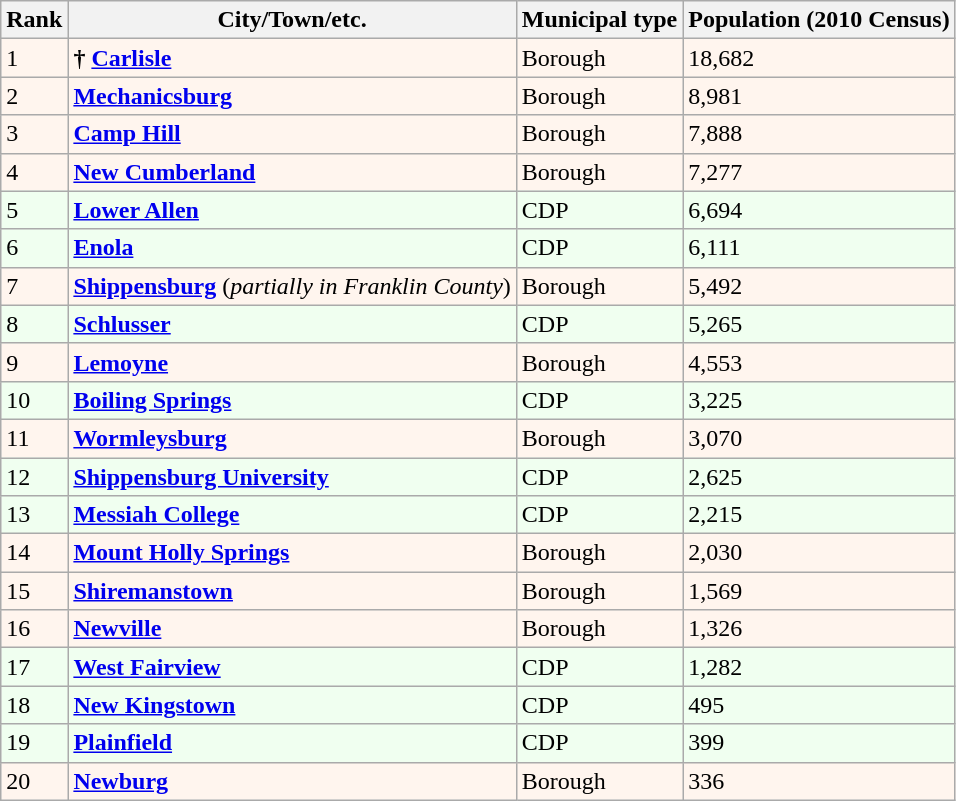<table class="wikitable sortable">
<tr>
<th>Rank</th>
<th>City/Town/etc.</th>
<th>Municipal type</th>
<th>Population (2010 Census)</th>
</tr>
<tr style="background-color:#FFF5EE;">
<td>1</td>
<td><strong>† <a href='#'>Carlisle</a></strong></td>
<td>Borough</td>
<td>18,682</td>
</tr>
<tr style="background-color:#FFF5EE;">
<td>2</td>
<td><strong><a href='#'>Mechanicsburg</a></strong></td>
<td>Borough</td>
<td>8,981</td>
</tr>
<tr style="background-color:#FFF5EE;">
<td>3</td>
<td><strong><a href='#'>Camp Hill</a></strong></td>
<td>Borough</td>
<td>7,888</td>
</tr>
<tr style="background-color:#FFF5EE;">
<td>4</td>
<td><strong><a href='#'>New Cumberland</a></strong></td>
<td>Borough</td>
<td>7,277</td>
</tr>
<tr style="background-color:#F0FFF0;">
<td>5</td>
<td><strong><a href='#'>Lower Allen</a></strong></td>
<td>CDP</td>
<td>6,694</td>
</tr>
<tr style="background-color:#F0FFF0;">
<td>6</td>
<td><strong><a href='#'>Enola</a></strong></td>
<td>CDP</td>
<td>6,111</td>
</tr>
<tr style="background-color:#FFF5EE;">
<td>7</td>
<td><strong><a href='#'>Shippensburg</a></strong> (<em>partially in Franklin County</em>)</td>
<td>Borough</td>
<td>5,492</td>
</tr>
<tr style="background-color:#F0FFF0;">
<td>8</td>
<td><strong><a href='#'>Schlusser</a></strong></td>
<td>CDP</td>
<td>5,265</td>
</tr>
<tr style="background-color:#FFF5EE;">
<td>9</td>
<td><strong><a href='#'>Lemoyne</a></strong></td>
<td>Borough</td>
<td>4,553</td>
</tr>
<tr style="background-color:#F0FFF0;">
<td>10</td>
<td><strong><a href='#'>Boiling Springs</a></strong></td>
<td>CDP</td>
<td>3,225</td>
</tr>
<tr style="background-color:#FFF5EE;">
<td>11</td>
<td><strong><a href='#'>Wormleysburg</a></strong></td>
<td>Borough</td>
<td>3,070</td>
</tr>
<tr style="background-color:#F0FFF0;">
<td>12</td>
<td><strong><a href='#'>Shippensburg University</a></strong></td>
<td>CDP</td>
<td>2,625</td>
</tr>
<tr style="background-color:#F0FFF0;">
<td>13</td>
<td><strong><a href='#'>Messiah College</a></strong></td>
<td>CDP</td>
<td>2,215</td>
</tr>
<tr style="background-color:#FFF5EE;">
<td>14</td>
<td><strong><a href='#'>Mount Holly Springs</a></strong></td>
<td>Borough</td>
<td>2,030</td>
</tr>
<tr style="background-color:#FFF5EE;">
<td>15</td>
<td><strong><a href='#'>Shiremanstown</a></strong></td>
<td>Borough</td>
<td>1,569</td>
</tr>
<tr style="background-color:#FFF5EE;">
<td>16</td>
<td><strong><a href='#'>Newville</a></strong></td>
<td>Borough</td>
<td>1,326</td>
</tr>
<tr style="background-color:#F0FFF0;">
<td>17</td>
<td><strong><a href='#'>West Fairview</a></strong></td>
<td>CDP</td>
<td>1,282</td>
</tr>
<tr style="background-color:#F0FFF0;">
<td>18</td>
<td><strong><a href='#'>New Kingstown</a></strong></td>
<td>CDP</td>
<td>495</td>
</tr>
<tr style="background-color:#F0FFF0;">
<td>19</td>
<td><strong><a href='#'>Plainfield</a></strong></td>
<td>CDP</td>
<td>399</td>
</tr>
<tr style="background-color:#FFF5EE;">
<td>20</td>
<td><strong><a href='#'>Newburg</a></strong></td>
<td>Borough</td>
<td>336</td>
</tr>
</table>
